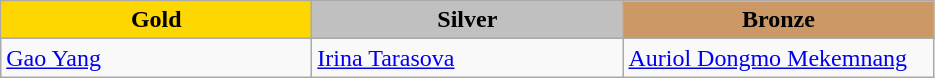<table class="wikitable" style="text-align:left">
<tr align="center">
<td width=200 bgcolor=gold><strong>Gold</strong></td>
<td width=200 bgcolor=silver><strong>Silver</strong></td>
<td width=200 bgcolor=CC9966><strong>Bronze</strong></td>
</tr>
<tr>
<td><a href='#'>Gao Yang</a><br><em></em></td>
<td><a href='#'>Irina Tarasova</a><br><em></em></td>
<td><a href='#'>Auriol Dongmo Mekemnang</a><br><em></em></td>
</tr>
</table>
